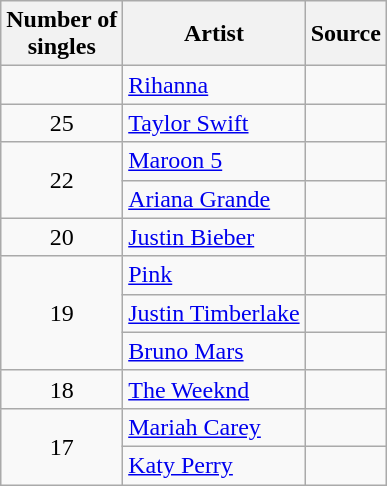<table class="wikitable">
<tr>
<th>Number of <br>singles</th>
<th>Artist</th>
<th>Source</th>
</tr>
<tr>
<td></td>
<td><a href='#'>Rihanna</a></td>
<td></td>
</tr>
<tr>
<td style="text-align:center;">25</td>
<td><a href='#'>Taylor Swift</a></td>
<td></td>
</tr>
<tr>
<td rowspan="2" style="text-align:center;">22</td>
<td><a href='#'>Maroon 5</a></td>
<td></td>
</tr>
<tr>
<td><a href='#'>Ariana Grande</a></td>
<td></td>
</tr>
<tr>
<td style="text-align:center;">20</td>
<td><a href='#'>Justin Bieber</a></td>
<td></td>
</tr>
<tr>
<td rowspan="3" style="text-align:center;">19</td>
<td><a href='#'>Pink</a></td>
<td></td>
</tr>
<tr>
<td><a href='#'>Justin Timberlake</a></td>
<td></td>
</tr>
<tr>
<td><a href='#'>Bruno Mars</a></td>
<td></td>
</tr>
<tr>
<td style="text-align:center;">18</td>
<td><a href='#'>The Weeknd</a></td>
<td></td>
</tr>
<tr>
<td rowspan="2" style="text-align:center;">17</td>
<td><a href='#'>Mariah Carey</a></td>
<td></td>
</tr>
<tr>
<td><a href='#'>Katy Perry</a></td>
<td></td>
</tr>
</table>
